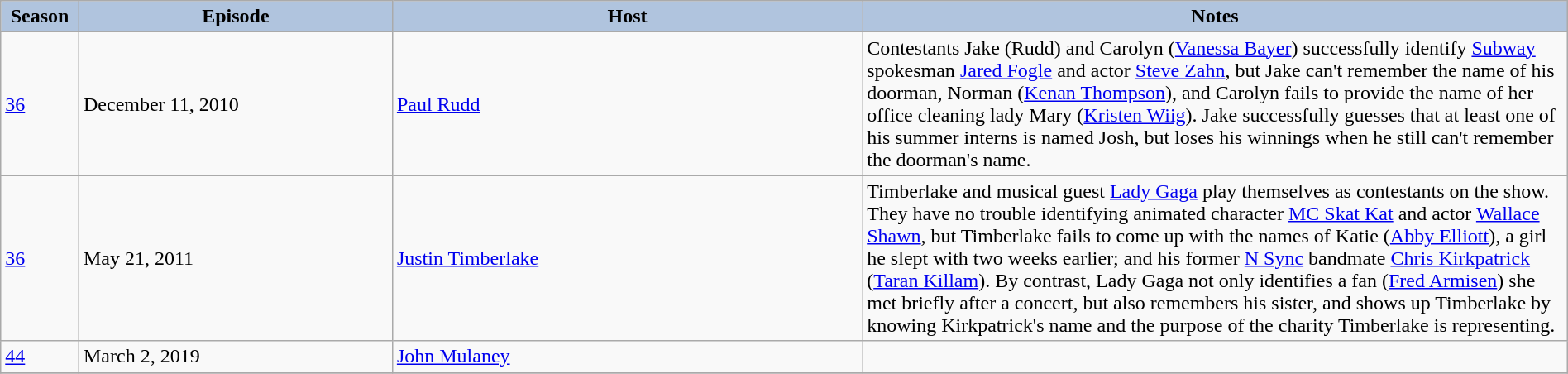<table class="wikitable" style="width:100%;">
<tr>
<th style="background:#B0C4DE;" width="5%">Season</th>
<th style="background:#B0C4DE;" width="20%">Episode</th>
<th style="background:#B0C4DE;" width="30%">Host</th>
<th style="background:#B0C4DE;" width="45%">Notes</th>
</tr>
<tr>
<td><a href='#'>36</a></td>
<td>December 11, 2010</td>
<td><a href='#'>Paul Rudd</a></td>
<td>Contestants Jake (Rudd) and Carolyn (<a href='#'>Vanessa Bayer</a>) successfully identify <a href='#'>Subway</a> spokesman <a href='#'>Jared Fogle</a> and actor <a href='#'>Steve Zahn</a>, but Jake can't remember the name of his doorman, Norman (<a href='#'>Kenan Thompson</a>), and Carolyn fails to provide the name of her office cleaning lady Mary (<a href='#'>Kristen Wiig</a>). Jake successfully guesses that at least one of his summer interns is named Josh, but loses his winnings when he still can't remember the doorman's name.</td>
</tr>
<tr>
<td><a href='#'>36</a></td>
<td>May 21, 2011</td>
<td><a href='#'>Justin Timberlake</a></td>
<td>Timberlake and musical guest <a href='#'>Lady Gaga</a> play themselves as contestants on the show. They have no trouble identifying animated character <a href='#'>MC Skat Kat</a> and actor <a href='#'>Wallace Shawn</a>, but Timberlake fails to come up with the names of Katie (<a href='#'>Abby Elliott</a>), a girl he slept with two weeks earlier; and his former <a href='#'>N Sync</a> bandmate <a href='#'>Chris Kirkpatrick</a> (<a href='#'>Taran Killam</a>). By contrast, Lady Gaga not only identifies a fan (<a href='#'>Fred Armisen</a>) she met briefly after a concert, but also remembers his sister, and shows up Timberlake by knowing Kirkpatrick's name and the purpose of the charity Timberlake is representing.</td>
</tr>
<tr>
<td><a href='#'>44</a></td>
<td>March 2, 2019</td>
<td><a href='#'>John Mulaney</a></td>
<td></td>
</tr>
<tr>
</tr>
</table>
